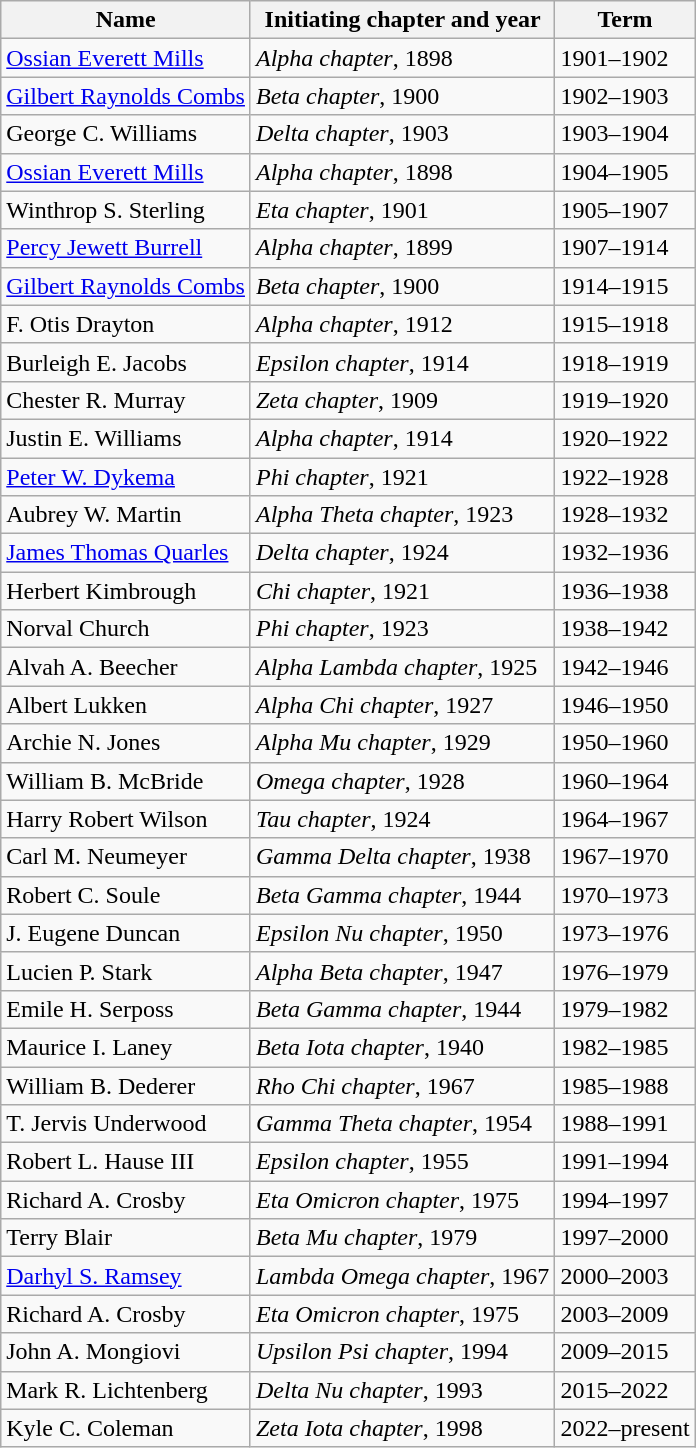<table class="wikitable">
<tr>
<th>Name</th>
<th>Initiating chapter and year</th>
<th>Term</th>
</tr>
<tr>
<td><a href='#'>Ossian Everett Mills</a></td>
<td><em>Alpha chapter</em>, 1898</td>
<td>1901–1902</td>
</tr>
<tr>
<td><a href='#'>Gilbert Raynolds Combs</a></td>
<td><em>Beta chapter</em>, 1900</td>
<td>1902–1903</td>
</tr>
<tr>
<td>George C. Williams</td>
<td><em>Delta chapter</em>, 1903</td>
<td>1903–1904</td>
</tr>
<tr>
<td><a href='#'>Ossian Everett Mills</a></td>
<td><em>Alpha chapter</em>, 1898</td>
<td>1904–1905</td>
</tr>
<tr>
<td>Winthrop S. Sterling</td>
<td><em>Eta chapter</em>, 1901</td>
<td>1905–1907</td>
</tr>
<tr>
<td><a href='#'>Percy Jewett Burrell</a></td>
<td><em>Alpha chapter</em>, 1899</td>
<td>1907–1914</td>
</tr>
<tr>
<td><a href='#'>Gilbert Raynolds Combs</a></td>
<td><em>Beta chapter</em>, 1900</td>
<td>1914–1915</td>
</tr>
<tr>
<td>F. Otis Drayton</td>
<td><em>Alpha chapter</em>, 1912</td>
<td>1915–1918</td>
</tr>
<tr>
<td>Burleigh E. Jacobs</td>
<td><em>Epsilon chapter</em>, 1914</td>
<td>1918–1919</td>
</tr>
<tr>
<td>Chester R. Murray</td>
<td><em>Zeta chapter</em>, 1909</td>
<td>1919–1920</td>
</tr>
<tr>
<td>Justin E. Williams</td>
<td><em>Alpha chapter</em>, 1914</td>
<td>1920–1922</td>
</tr>
<tr>
<td><a href='#'>Peter W. Dykema</a></td>
<td><em>Phi chapter</em>, 1921</td>
<td>1922–1928</td>
</tr>
<tr>
<td>Aubrey W. Martin</td>
<td><em>Alpha Theta chapter</em>, 1923</td>
<td>1928–1932</td>
</tr>
<tr>
<td><a href='#'>James Thomas Quarles</a></td>
<td><em>Delta chapter</em>, 1924</td>
<td>1932–1936</td>
</tr>
<tr>
<td>Herbert Kimbrough</td>
<td><em>Chi chapter</em>, 1921</td>
<td>1936–1938</td>
</tr>
<tr>
<td>Norval Church</td>
<td><em>Phi chapter</em>, 1923</td>
<td>1938–1942</td>
</tr>
<tr>
<td>Alvah A. Beecher</td>
<td><em>Alpha Lambda chapter</em>, 1925</td>
<td>1942–1946</td>
</tr>
<tr>
<td>Albert Lukken</td>
<td><em>Alpha Chi chapter</em>, 1927</td>
<td>1946–1950</td>
</tr>
<tr>
<td>Archie N. Jones</td>
<td><em>Alpha Mu chapter</em>, 1929</td>
<td>1950–1960</td>
</tr>
<tr>
<td>William B. McBride</td>
<td><em>Omega chapter</em>, 1928</td>
<td>1960–1964</td>
</tr>
<tr>
<td>Harry Robert Wilson</td>
<td><em>Tau chapter</em>, 1924</td>
<td>1964–1967</td>
</tr>
<tr>
<td>Carl M. Neumeyer</td>
<td><em>Gamma Delta chapter</em>, 1938</td>
<td>1967–1970</td>
</tr>
<tr>
<td>Robert C. Soule</td>
<td><em>Beta Gamma chapter</em>, 1944</td>
<td>1970–1973</td>
</tr>
<tr>
<td>J. Eugene Duncan</td>
<td><em>Epsilon Nu chapter</em>, 1950</td>
<td>1973–1976</td>
</tr>
<tr>
<td>Lucien P. Stark</td>
<td><em>Alpha Beta chapter</em>, 1947</td>
<td>1976–1979</td>
</tr>
<tr>
<td>Emile H. Serposs</td>
<td><em>Beta Gamma chapter</em>, 1944</td>
<td>1979–1982</td>
</tr>
<tr>
<td>Maurice I. Laney</td>
<td><em>Beta Iota chapter</em>, 1940</td>
<td>1982–1985</td>
</tr>
<tr>
<td>William B. Dederer</td>
<td><em>Rho Chi chapter</em>, 1967</td>
<td>1985–1988</td>
</tr>
<tr>
<td>T. Jervis Underwood</td>
<td><em>Gamma Theta chapter</em>, 1954</td>
<td>1988–1991</td>
</tr>
<tr>
<td>Robert L. Hause III</td>
<td><em>Epsilon chapter</em>, 1955</td>
<td>1991–1994</td>
</tr>
<tr>
<td>Richard A. Crosby</td>
<td><em>Eta Omicron chapter</em>, 1975</td>
<td>1994–1997</td>
</tr>
<tr>
<td>Terry Blair</td>
<td><em>Beta Mu chapter</em>, 1979</td>
<td>1997–2000</td>
</tr>
<tr>
<td><a href='#'>Darhyl S. Ramsey</a></td>
<td><em>Lambda Omega chapter</em>, 1967</td>
<td>2000–2003</td>
</tr>
<tr>
<td>Richard A. Crosby</td>
<td><em>Eta Omicron chapter</em>, 1975</td>
<td>2003–2009</td>
</tr>
<tr>
<td>John A. Mongiovi</td>
<td><em>Upsilon Psi chapter</em>, 1994</td>
<td>2009–2015</td>
</tr>
<tr>
<td>Mark R. Lichtenberg</td>
<td><em>Delta Nu chapter</em>, 1993</td>
<td>2015–2022</td>
</tr>
<tr>
<td>Kyle C. Coleman</td>
<td><em>Zeta Iota chapter</em>, 1998</td>
<td>2022–present</td>
</tr>
</table>
